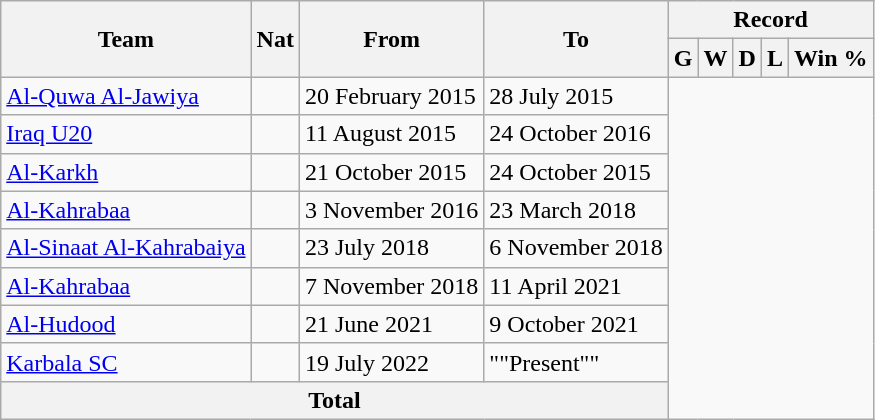<table class="wikitable" style="text-align: center">
<tr>
<th rowspan="2">Team</th>
<th rowspan="2">Nat</th>
<th rowspan="2">From</th>
<th rowspan="2">To</th>
<th colspan="5">Record</th>
</tr>
<tr>
<th>G</th>
<th>W</th>
<th>D</th>
<th>L</th>
<th>Win %</th>
</tr>
<tr>
<td align=left><a href='#'>Al-Quwa Al-Jawiya</a></td>
<td></td>
<td align=left>20 February 2015</td>
<td align=left>28 July 2015<br></td>
</tr>
<tr>
<td align=left><a href='#'>Iraq U20</a></td>
<td></td>
<td align=left>11 August 2015</td>
<td align=left>24 October 2016<br></td>
</tr>
<tr>
<td align=left><a href='#'>Al-Karkh</a></td>
<td></td>
<td align=left>21 October 2015</td>
<td align=left>24 October 2015<br></td>
</tr>
<tr>
<td align=left><a href='#'>Al-Kahrabaa</a></td>
<td></td>
<td align=left>3 November 2016</td>
<td align=left>23 March 2018<br></td>
</tr>
<tr>
<td align=left><a href='#'>Al-Sinaat Al-Kahrabaiya</a></td>
<td></td>
<td align=left>23 July 2018</td>
<td align=left>6 November 2018<br></td>
</tr>
<tr>
<td align=left><a href='#'>Al-Kahrabaa</a></td>
<td></td>
<td align=left>7 November 2018</td>
<td align=left>11 April 2021<br></td>
</tr>
<tr>
<td align=left><a href='#'>Al-Hudood</a></td>
<td></td>
<td align=left>21 June 2021</td>
<td align=left>9 October 2021<br></td>
</tr>
<tr>
<td align=left><a href='#'>Karbala SC</a></td>
<td></td>
<td align=left>19 July 2022</td>
<td align=left>""Present""<br></td>
</tr>
<tr>
<th colspan="4" align="center" valign=middle>Total<br></th>
</tr>
</table>
